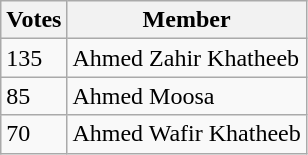<table class="wikitable sortable">
<tr>
<th>Votes</th>
<th>Member</th>
</tr>
<tr>
<td>135</td>
<td>Ahmed Zahir Khatheeb</td>
</tr>
<tr>
<td>85</td>
<td>Ahmed Moosa</td>
</tr>
<tr>
<td>70</td>
<td>Ahmed Wafir Khatheeb</td>
</tr>
</table>
